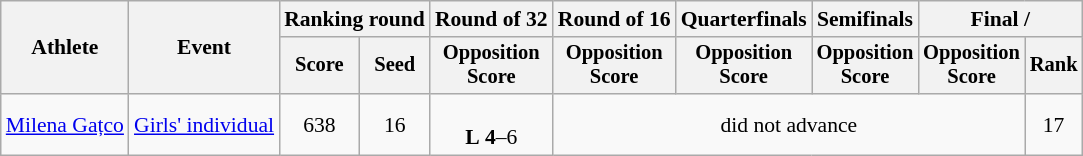<table class="wikitable" style="font-size:90%">
<tr>
<th rowspan=2>Athlete</th>
<th rowspan=2>Event</th>
<th colspan="2">Ranking round</th>
<th>Round of 32</th>
<th>Round of 16</th>
<th>Quarterfinals</th>
<th>Semifinals</th>
<th colspan="2">Final / </th>
</tr>
<tr style="font-size:95%">
<th>Score</th>
<th>Seed</th>
<th>Opposition<br>Score</th>
<th>Opposition<br>Score</th>
<th>Opposition<br>Score</th>
<th>Opposition<br>Score</th>
<th>Opposition<br>Score</th>
<th>Rank</th>
</tr>
<tr align=center>
<td align=left><a href='#'>Milena Gațco</a></td>
<td align=left><a href='#'>Girls' individual</a></td>
<td>638</td>
<td>16</td>
<td><br><strong>L</strong> <strong>4</strong>–6</td>
<td colspan=4>did not advance</td>
<td>17</td>
</tr>
</table>
